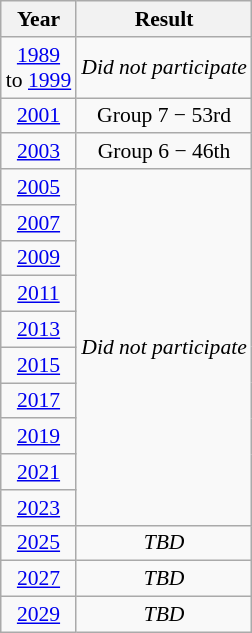<table class="wikitable" style="text-align: center; font-size:90%">
<tr>
<th>Year</th>
<th>Result</th>
</tr>
<tr>
<td> <a href='#'>1989</a><br>to  <a href='#'>1999</a></td>
<td><em>Did not participate</em></td>
</tr>
<tr>
<td> <a href='#'>2001</a></td>
<td>Group 7 − 53rd</td>
</tr>
<tr>
<td> <a href='#'>2003</a></td>
<td>Group 6 − 46th</td>
</tr>
<tr>
<td> <a href='#'>2005</a></td>
<td rowspan="10"><em>Did not participate</em></td>
</tr>
<tr>
<td> <a href='#'>2007</a></td>
</tr>
<tr>
<td> <a href='#'>2009</a></td>
</tr>
<tr>
<td> <a href='#'>2011</a></td>
</tr>
<tr>
<td> <a href='#'>2013</a></td>
</tr>
<tr>
<td> <a href='#'>2015</a></td>
</tr>
<tr>
<td> <a href='#'>2017</a></td>
</tr>
<tr>
<td> <a href='#'>2019</a></td>
</tr>
<tr>
<td> <a href='#'>2021</a></td>
</tr>
<tr>
<td> <a href='#'>2023</a></td>
</tr>
<tr>
<td> <a href='#'>2025</a></td>
<td><em>TBD</em></td>
</tr>
<tr>
<td> <a href='#'>2027</a></td>
<td><em>TBD</em></td>
</tr>
<tr>
<td> <a href='#'>2029</a></td>
<td><em>TBD</em></td>
</tr>
</table>
